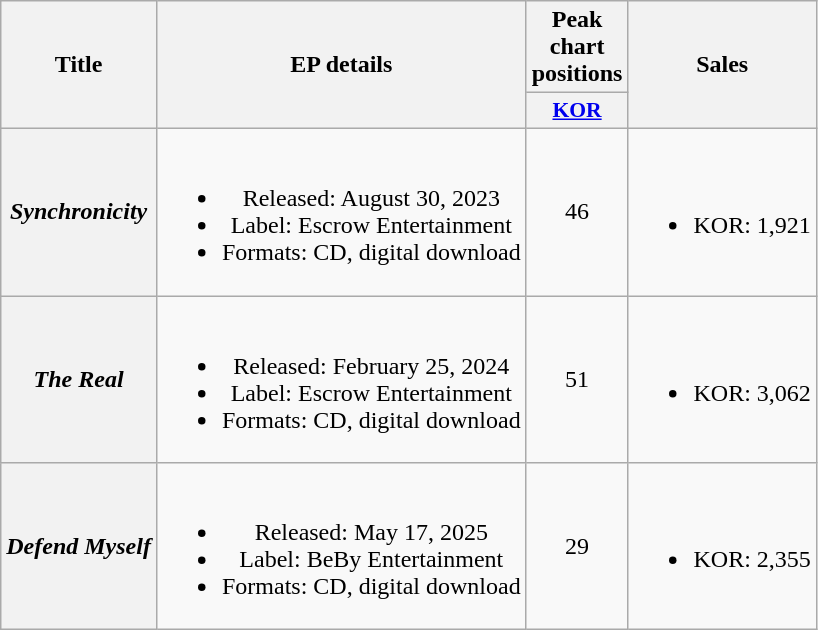<table class="wikitable plainrowheaders" style="text-align:center">
<tr>
<th scope="col" rowspan="2">Title</th>
<th scope="col" rowspan="2">EP details</th>
<th scope="col">Peak chart positions</th>
<th scope="col" rowspan="2">Sales</th>
</tr>
<tr>
<th scope="col" style="width:2.5em;font-size:90%"><a href='#'>KOR</a><br></th>
</tr>
<tr>
<th scope="row"><em>Synchronicity</em></th>
<td><br><ul><li>Released: August 30, 2023</li><li>Label: Escrow Entertainment</li><li>Formats: CD, digital download</li></ul></td>
<td>46</td>
<td><br><ul><li>KOR: 1,921</li></ul></td>
</tr>
<tr>
<th scope="row"><em>The Real</em></th>
<td><br><ul><li>Released: February 25, 2024</li><li>Label: Escrow Entertainment</li><li>Formats: CD, digital download</li></ul></td>
<td>51</td>
<td><br><ul><li>KOR: 3,062</li></ul></td>
</tr>
<tr>
<th scope="row"><em>Defend Myself</em></th>
<td><br><ul><li>Released: May 17, 2025</li><li>Label: BeBy Entertainment</li><li>Formats: CD, digital download</li></ul></td>
<td>29</td>
<td><br><ul><li>KOR: 2,355</li></ul></td>
</tr>
</table>
